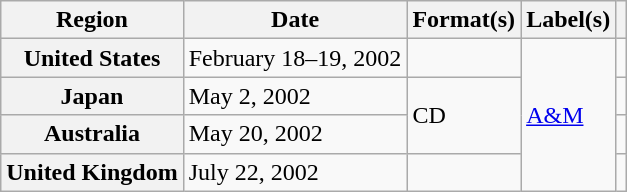<table class="wikitable plainrowheaders">
<tr>
<th scope="col">Region</th>
<th scope="col">Date</th>
<th scope="col">Format(s)</th>
<th scope="col">Label(s)</th>
<th scope="col"></th>
</tr>
<tr>
<th scope="row">United States</th>
<td>February 18–19, 2002</td>
<td></td>
<td rowspan="4"><a href='#'>A&M</a></td>
<td align="center"></td>
</tr>
<tr>
<th scope="row">Japan</th>
<td>May 2, 2002</td>
<td rowspan="2">CD</td>
<td align="center"></td>
</tr>
<tr>
<th scope="row">Australia</th>
<td>May 20, 2002</td>
<td align="center"></td>
</tr>
<tr>
<th scope="row">United Kingdom</th>
<td>July 22, 2002</td>
<td></td>
<td align="center"></td>
</tr>
</table>
